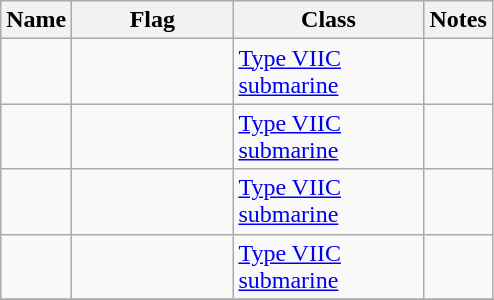<table class="wikitable sortable">
<tr>
<th scope="col" width="40px">Name</th>
<th scope="col" width="100px">Flag</th>
<th scope="col" width="120px">Class</th>
<th>Notes</th>
</tr>
<tr>
<td align="left"></td>
<td align="left"></td>
<td align="left"><a href='#'>Type VIIC submarine</a></td>
<td align="left"></td>
</tr>
<tr>
<td align="left"></td>
<td align="left"></td>
<td align="left"><a href='#'>Type VIIC submarine</a></td>
<td align="left"></td>
</tr>
<tr>
<td align="left"></td>
<td align="left"></td>
<td align="left"><a href='#'>Type VIIC submarine</a></td>
<td align="left"></td>
</tr>
<tr>
<td align="left"></td>
<td align="left"></td>
<td align="left"><a href='#'>Type VIIC submarine</a></td>
<td align="left"></td>
</tr>
<tr>
</tr>
</table>
